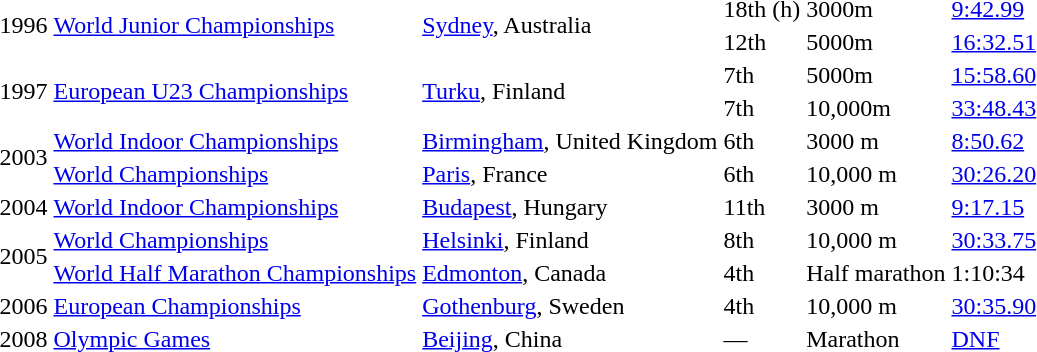<table>
<tr>
<td rowspan=2>1996</td>
<td rowspan=2><a href='#'>World Junior Championships</a></td>
<td rowspan=2><a href='#'>Sydney</a>, Australia</td>
<td>18th (h)</td>
<td>3000m</td>
<td><a href='#'>9:42.99</a></td>
</tr>
<tr>
<td>12th</td>
<td>5000m</td>
<td><a href='#'>16:32.51</a></td>
</tr>
<tr>
<td rowspan=2>1997</td>
<td rowspan=2><a href='#'>European U23 Championships</a></td>
<td rowspan=2><a href='#'>Turku</a>, Finland</td>
<td>7th</td>
<td>5000m</td>
<td><a href='#'>15:58.60</a></td>
</tr>
<tr>
<td>7th</td>
<td>10,000m</td>
<td><a href='#'>33:48.43</a></td>
</tr>
<tr>
<td rowspan=2>2003</td>
<td><a href='#'>World Indoor Championships</a></td>
<td><a href='#'>Birmingham</a>, United Kingdom</td>
<td>6th</td>
<td>3000 m</td>
<td><a href='#'>8:50.62</a></td>
</tr>
<tr>
<td><a href='#'>World Championships</a></td>
<td><a href='#'>Paris</a>, France</td>
<td>6th</td>
<td>10,000 m</td>
<td><a href='#'>30:26.20</a></td>
</tr>
<tr>
<td>2004</td>
<td><a href='#'>World Indoor Championships</a></td>
<td><a href='#'>Budapest</a>, Hungary</td>
<td>11th</td>
<td>3000 m</td>
<td><a href='#'>9:17.15</a></td>
</tr>
<tr>
<td rowspan=2>2005</td>
<td><a href='#'>World Championships</a></td>
<td><a href='#'>Helsinki</a>, Finland</td>
<td>8th</td>
<td>10,000 m</td>
<td><a href='#'>30:33.75</a></td>
</tr>
<tr>
<td><a href='#'>World Half Marathon Championships</a></td>
<td><a href='#'>Edmonton</a>, Canada</td>
<td>4th</td>
<td>Half marathon</td>
<td>1:10:34</td>
</tr>
<tr>
<td>2006</td>
<td><a href='#'>European Championships</a></td>
<td><a href='#'>Gothenburg</a>, Sweden</td>
<td>4th</td>
<td>10,000 m</td>
<td><a href='#'>30:35.90</a></td>
</tr>
<tr>
<td>2008</td>
<td><a href='#'>Olympic Games</a></td>
<td><a href='#'>Beijing</a>, China</td>
<td>—</td>
<td>Marathon</td>
<td><a href='#'>DNF</a></td>
</tr>
</table>
